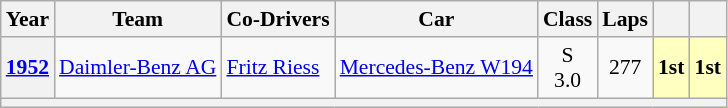<table class="wikitable" style="text-align:center; font-size:90%">
<tr>
<th>Year</th>
<th>Team</th>
<th>Co-Drivers</th>
<th>Car</th>
<th>Class</th>
<th>Laps</th>
<th></th>
<th></th>
</tr>
<tr>
<th><a href='#'>1952</a></th>
<td align="left" nowrap> <a href='#'>Daimler-Benz AG</a></td>
<td align="left" nowrap> <a href='#'>Fritz Riess</a></td>
<td align="left" nowrap><a href='#'>Mercedes-Benz W194</a></td>
<td>S<br>3.0</td>
<td>277</td>
<td style="background:#FFFFBF;"><strong>1st</strong></td>
<td style="background:#FFFFBF;"><strong>1st</strong></td>
</tr>
<tr>
<th colspan="8"></th>
</tr>
</table>
